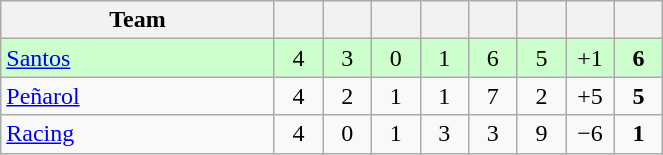<table class="wikitable" style="text-align:center;">
<tr>
<th width="175">Team</th>
<th width="25"></th>
<th width="25"></th>
<th width="25"></th>
<th width="25"></th>
<th width="25"></th>
<th width="25"></th>
<th width="25"></th>
<th width="25"></th>
</tr>
<tr bgcolor=#ccffcc>
<td align=left> <a href='#'>Santos</a></td>
<td>4</td>
<td>3</td>
<td>0</td>
<td>1</td>
<td>6</td>
<td>5</td>
<td>+1</td>
<td><strong>6</strong></td>
</tr>
<tr bgcolor=>
<td align=left> <a href='#'>Peñarol</a></td>
<td>4</td>
<td>2</td>
<td>1</td>
<td>1</td>
<td>7</td>
<td>2</td>
<td>+5</td>
<td><strong>5</strong></td>
</tr>
<tr bgcolor=>
<td align=left> <a href='#'>Racing</a></td>
<td>4</td>
<td>0</td>
<td>1</td>
<td>3</td>
<td>3</td>
<td>9</td>
<td>−6</td>
<td><strong>1</strong></td>
</tr>
</table>
